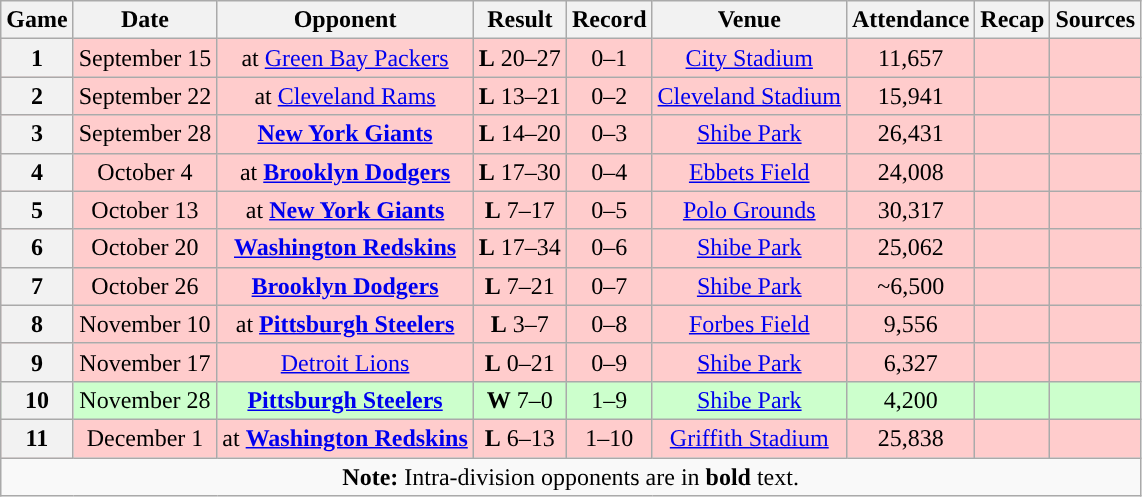<table class="wikitable" style="text-align:center">
<tr>
<th>Game</th>
<th>Date</th>
<th>Opponent</th>
<th>Result</th>
<th>Record</th>
<th>Venue</th>
<th>Attendance</th>
<th>Recap</th>
<th>Sources</th>
</tr>
<tr style="background:#fcc">
<th>1</th>
<td>September 15</td>
<td>at <a href='#'>Green Bay Packers</a></td>
<td><strong>L</strong> 20–27</td>
<td>0–1</td>
<td><a href='#'>City Stadium</a></td>
<td>11,657</td>
<td></td>
<td></td>
</tr>
<tr style="background:#fcc">
<th>2</th>
<td>September 22</td>
<td>at <a href='#'>Cleveland Rams</a></td>
<td><strong>L</strong> 13–21</td>
<td>0–2</td>
<td><a href='#'>Cleveland Stadium</a></td>
<td>15,941</td>
<td></td>
<td></td>
</tr>
<tr style="background:#fcc">
<th>3</th>
<td>September 28</td>
<td><strong><a href='#'>New York Giants</a></strong></td>
<td><strong>L</strong> 14–20</td>
<td>0–3</td>
<td><a href='#'>Shibe Park</a></td>
<td>26,431</td>
<td></td>
<td></td>
</tr>
<tr style="background:#fcc">
<th>4</th>
<td>October 4</td>
<td>at <strong><a href='#'>Brooklyn Dodgers</a></strong></td>
<td><strong>L</strong> 17–30</td>
<td>0–4</td>
<td><a href='#'>Ebbets Field</a></td>
<td>24,008</td>
<td></td>
<td></td>
</tr>
<tr style="background:#fcc">
<th>5</th>
<td>October 13</td>
<td>at <strong><a href='#'>New York Giants</a></strong></td>
<td><strong>L</strong> 7–17</td>
<td>0–5</td>
<td><a href='#'>Polo Grounds</a></td>
<td>30,317</td>
<td></td>
<td></td>
</tr>
<tr style="background:#fcc">
<th>6</th>
<td>October 20</td>
<td><strong><a href='#'>Washington Redskins</a></strong></td>
<td><strong>L</strong> 17–34</td>
<td>0–6</td>
<td><a href='#'>Shibe Park</a></td>
<td>25,062</td>
<td></td>
<td></td>
</tr>
<tr style="background:#fcc">
<th>7</th>
<td>October 26</td>
<td><strong><a href='#'>Brooklyn Dodgers</a></strong></td>
<td><strong>L</strong> 7–21</td>
<td>0–7</td>
<td><a href='#'>Shibe Park</a></td>
<td>~6,500</td>
<td></td>
<td></td>
</tr>
<tr style="background:#fcc">
<th>8</th>
<td>November 10</td>
<td>at <strong><a href='#'>Pittsburgh Steelers</a></strong></td>
<td><strong>L</strong> 3–7</td>
<td>0–8</td>
<td><a href='#'>Forbes Field</a></td>
<td>9,556</td>
<td></td>
<td></td>
</tr>
<tr style="background:#fcc">
<th>9</th>
<td>November 17</td>
<td><a href='#'>Detroit Lions</a></td>
<td><strong>L</strong> 0–21</td>
<td>0–9</td>
<td><a href='#'>Shibe Park</a></td>
<td>6,327</td>
<td></td>
<td></td>
</tr>
<tr style="background:#cfc">
<th>10</th>
<td>November 28</td>
<td><strong><a href='#'>Pittsburgh Steelers</a></strong></td>
<td><strong>W</strong> 7–0</td>
<td>1–9</td>
<td><a href='#'>Shibe Park</a></td>
<td>4,200</td>
<td></td>
<td></td>
</tr>
<tr style="background:#fcc">
<th>11</th>
<td>December 1</td>
<td>at <strong><a href='#'>Washington Redskins</a></strong></td>
<td><strong>L</strong> 6–13</td>
<td>1–10</td>
<td><a href='#'>Griffith Stadium</a></td>
<td>25,838</td>
<td></td>
<td></td>
</tr>
<tr>
<td colspan="10"><strong>Note:</strong> Intra-division opponents are in <strong>bold</strong> text.</td>
</tr>
</table>
